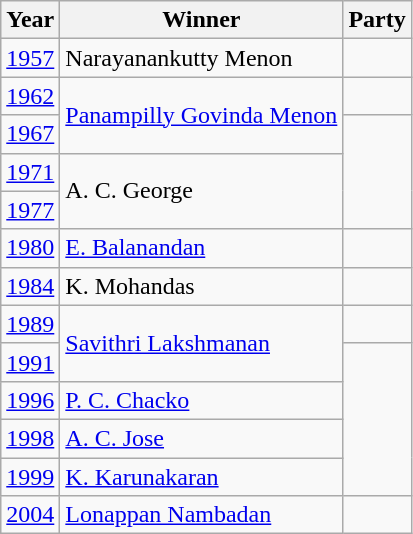<table class="wikitable">
<tr>
<th>Year</th>
<th>Winner</th>
<th colspan="2">Party</th>
</tr>
<tr>
<td><a href='#'>1957</a></td>
<td>Narayanankutty Menon</td>
<td></td>
</tr>
<tr>
<td><a href='#'>1962</a></td>
<td rowspan="2"><a href='#'>Panampilly Govinda Menon</a></td>
<td></td>
</tr>
<tr>
<td><a href='#'>1967</a></td>
</tr>
<tr>
<td><a href='#'>1971</a></td>
<td rowspan="2">A. C. George</td>
</tr>
<tr>
<td><a href='#'>1977</a></td>
</tr>
<tr>
<td><a href='#'>1980</a></td>
<td><a href='#'>E. Balanandan</a></td>
<td></td>
</tr>
<tr>
<td><a href='#'>1984</a></td>
<td>K. Mohandas</td>
<td></td>
</tr>
<tr>
<td><a href='#'>1989</a></td>
<td rowspan="2"><a href='#'>Savithri Lakshmanan</a></td>
<td></td>
</tr>
<tr>
<td><a href='#'>1991</a></td>
</tr>
<tr>
<td><a href='#'>1996</a></td>
<td><a href='#'>P. C. Chacko</a></td>
</tr>
<tr>
<td><a href='#'>1998</a></td>
<td><a href='#'>A. C. Jose</a></td>
</tr>
<tr>
<td><a href='#'>1999</a></td>
<td><a href='#'>K. Karunakaran</a></td>
</tr>
<tr>
<td><a href='#'>2004</a></td>
<td><a href='#'>Lonappan Nambadan</a></td>
<td></td>
</tr>
</table>
